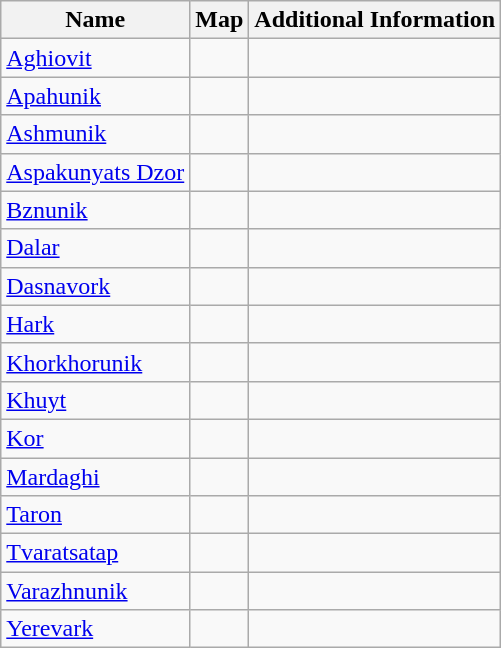<table class="wikitable">
<tr>
<th>Name</th>
<th>Map</th>
<th>Additional Information</th>
</tr>
<tr>
<td><a href='#'>Aghiovit</a></td>
<td></td>
<td></td>
</tr>
<tr>
<td><a href='#'>Apahunik</a></td>
<td></td>
<td></td>
</tr>
<tr>
<td><a href='#'>Ashmunik</a></td>
<td></td>
<td></td>
</tr>
<tr>
<td><a href='#'>Aspakunyats Dzor</a></td>
<td></td>
<td></td>
</tr>
<tr>
<td><a href='#'>Bznunik</a></td>
<td></td>
<td></td>
</tr>
<tr>
<td><a href='#'>Dalar</a></td>
<td></td>
<td></td>
</tr>
<tr>
<td><a href='#'>Dasnavork</a></td>
<td></td>
<td></td>
</tr>
<tr>
<td><a href='#'>Hark</a></td>
<td></td>
<td></td>
</tr>
<tr>
<td><a href='#'>Khorkhorunik</a></td>
<td></td>
<td></td>
</tr>
<tr>
<td><a href='#'>Khuyt</a></td>
<td></td>
<td></td>
</tr>
<tr>
<td><a href='#'>Kor</a></td>
<td></td>
<td></td>
</tr>
<tr>
<td><a href='#'>Mardaghi</a></td>
<td></td>
<td></td>
</tr>
<tr>
<td><a href='#'>Taron</a></td>
<td></td>
<td></td>
</tr>
<tr>
<td><a href='#'>Tvaratsatap</a></td>
<td></td>
<td></td>
</tr>
<tr>
<td><a href='#'>Varazhnunik</a></td>
<td></td>
<td></td>
</tr>
<tr>
<td><a href='#'>Yerevark</a></td>
<td></td>
<td></td>
</tr>
</table>
